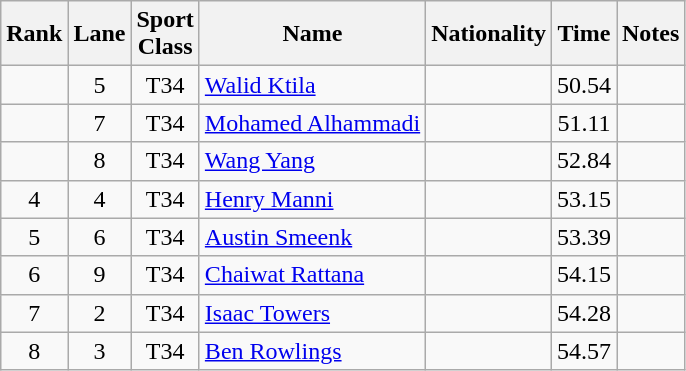<table class="wikitable sortable" style="text-align:center">
<tr>
<th>Rank</th>
<th>Lane</th>
<th>Sport<br>Class</th>
<th>Name</th>
<th>Nationality</th>
<th>Time</th>
<th>Notes</th>
</tr>
<tr>
<td></td>
<td>5</td>
<td>T34</td>
<td align="left"><a href='#'>Walid Ktila</a></td>
<td align="left"></td>
<td>50.54</td>
<td></td>
</tr>
<tr>
<td></td>
<td>7</td>
<td>T34</td>
<td align="left"><a href='#'>Mohamed Alhammadi</a></td>
<td align="left"></td>
<td>51.11</td>
<td></td>
</tr>
<tr>
<td></td>
<td>8</td>
<td>T34</td>
<td align="left"><a href='#'>Wang Yang</a></td>
<td align="left"></td>
<td>52.84</td>
<td></td>
</tr>
<tr>
<td>4</td>
<td>4</td>
<td>T34</td>
<td align="left"><a href='#'>Henry Manni</a></td>
<td align="left"></td>
<td>53.15</td>
<td></td>
</tr>
<tr>
<td>5</td>
<td>6</td>
<td>T34</td>
<td align="left"><a href='#'>Austin Smeenk</a></td>
<td align="left"></td>
<td>53.39</td>
<td></td>
</tr>
<tr>
<td>6</td>
<td>9</td>
<td>T34</td>
<td align="left"><a href='#'>Chaiwat Rattana</a></td>
<td align="left"></td>
<td>54.15</td>
<td></td>
</tr>
<tr>
<td>7</td>
<td>2</td>
<td>T34</td>
<td align="left"><a href='#'>Isaac Towers</a></td>
<td align="left"></td>
<td>54.28</td>
<td></td>
</tr>
<tr>
<td>8</td>
<td>3</td>
<td>T34</td>
<td align="left"><a href='#'>Ben Rowlings</a></td>
<td align="left"></td>
<td>54.57</td>
<td></td>
</tr>
</table>
